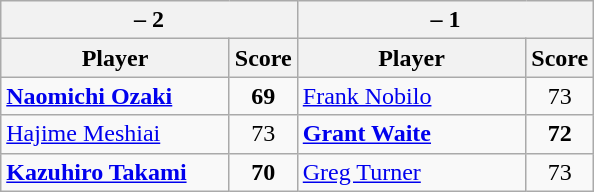<table class=wikitable>
<tr>
<th colspan=2> – 2</th>
<th colspan=2> – 1</th>
</tr>
<tr>
<th width=145>Player</th>
<th>Score</th>
<th width=145>Player</th>
<th>Score</th>
</tr>
<tr>
<td><strong><a href='#'>Naomichi Ozaki</a></strong></td>
<td align=center><strong>69</strong></td>
<td><a href='#'>Frank Nobilo</a></td>
<td align=center>73</td>
</tr>
<tr>
<td><a href='#'>Hajime Meshiai</a></td>
<td align=center>73</td>
<td><strong><a href='#'>Grant Waite</a></strong></td>
<td align=center><strong>72</strong></td>
</tr>
<tr>
<td><strong><a href='#'>Kazuhiro Takami</a></strong></td>
<td align=center><strong>70</strong></td>
<td><a href='#'>Greg Turner</a></td>
<td align=center>73</td>
</tr>
</table>
